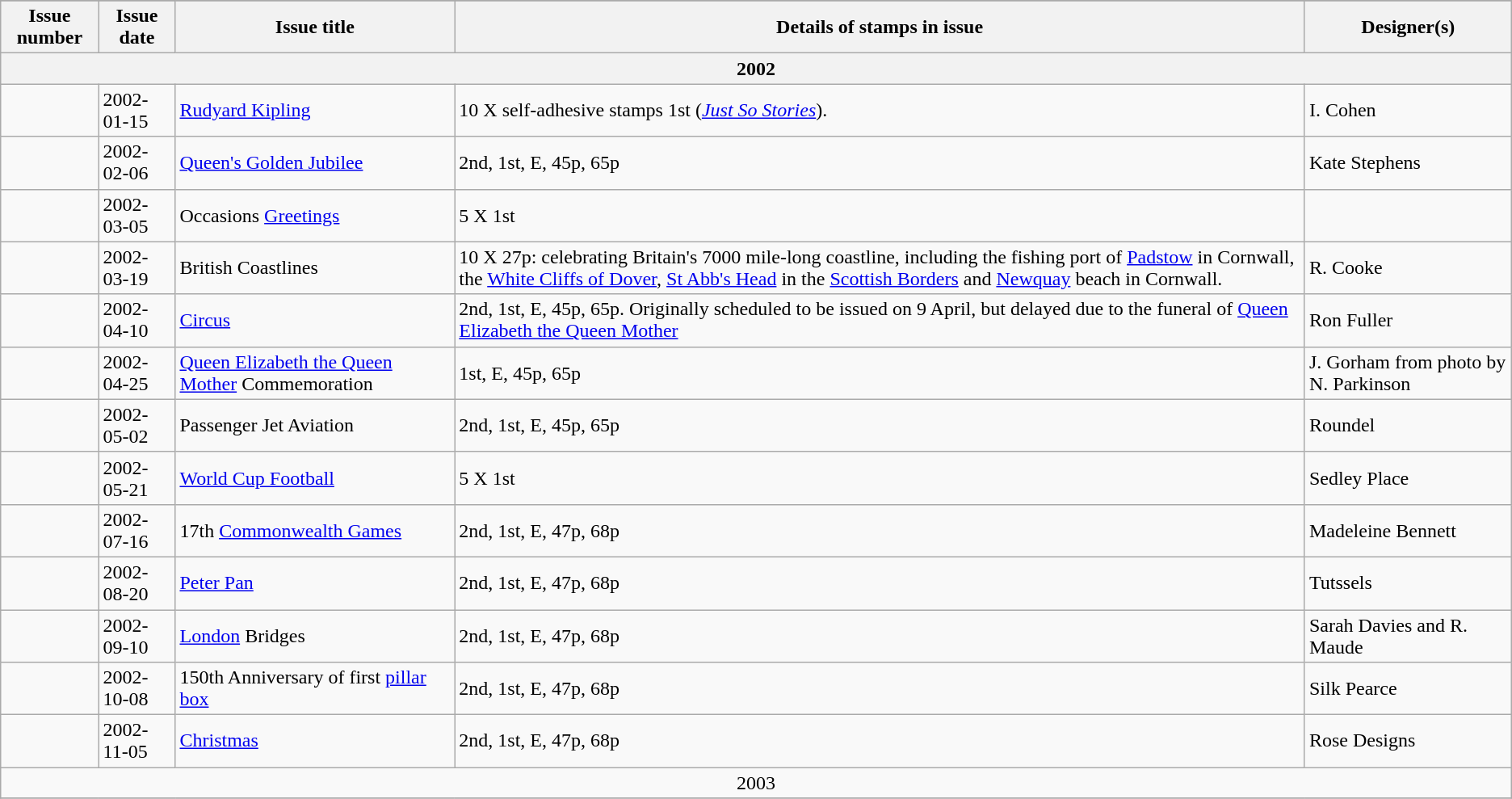<table class="wikitable">
<tr>
</tr>
<tr>
<th>Issue number</th>
<th>Issue date</th>
<th>Issue title</th>
<th>Details of stamps in issue</th>
<th>Designer(s)</th>
</tr>
<tr>
<th colspan=5>2002</th>
</tr>
<tr>
<td></td>
<td>2002-01-15</td>
<td><a href='#'>Rudyard Kipling</a></td>
<td>10 X self-adhesive stamps 1st (<em><a href='#'>Just So Stories</a></em>).</td>
<td>I. Cohen</td>
</tr>
<tr>
<td></td>
<td>2002-02-06</td>
<td><a href='#'>Queen's Golden Jubilee</a></td>
<td>2nd, 1st, E, 45p, 65p</td>
<td>Kate Stephens</td>
</tr>
<tr>
<td></td>
<td>2002-03-05</td>
<td>Occasions <a href='#'>Greetings</a></td>
<td>5 X 1st</td>
<td></td>
</tr>
<tr>
<td></td>
<td>2002-03-19</td>
<td>British Coastlines</td>
<td>10 X 27p: celebrating Britain's 7000 mile-long coastline, including the fishing port of <a href='#'>Padstow</a> in Cornwall, the <a href='#'>White Cliffs of Dover</a>, <a href='#'>St Abb's Head</a> in the <a href='#'>Scottish Borders</a> and <a href='#'>Newquay</a> beach in Cornwall.</td>
<td>R. Cooke</td>
</tr>
<tr>
<td></td>
<td>2002-04-10</td>
<td><a href='#'>Circus</a></td>
<td>2nd, 1st, E, 45p, 65p. Originally scheduled to be issued on 9 April, but delayed due to the funeral of <a href='#'>Queen Elizabeth the Queen Mother</a></td>
<td>Ron Fuller</td>
</tr>
<tr>
<td></td>
<td>2002-04-25</td>
<td><a href='#'>Queen Elizabeth the Queen Mother</a> Commemoration</td>
<td>1st, E, 45p, 65p</td>
<td>J. Gorham from photo by N. Parkinson</td>
</tr>
<tr>
<td></td>
<td>2002-05-02</td>
<td>Passenger Jet Aviation</td>
<td>2nd, 1st, E, 45p, 65p</td>
<td>Roundel</td>
</tr>
<tr>
<td></td>
<td>2002-05-21</td>
<td><a href='#'>World Cup Football</a></td>
<td>5 X 1st</td>
<td>Sedley Place</td>
</tr>
<tr>
<td></td>
<td>2002-07-16</td>
<td>17th <a href='#'>Commonwealth Games</a></td>
<td>2nd, 1st, E, 47p, 68p</td>
<td>Madeleine Bennett</td>
</tr>
<tr>
<td></td>
<td>2002-08-20</td>
<td><a href='#'>Peter Pan</a></td>
<td>2nd, 1st, E, 47p, 68p</td>
<td>Tutssels</td>
</tr>
<tr>
<td></td>
<td>2002-09-10</td>
<td><a href='#'>London</a> Bridges</td>
<td>2nd, 1st, E, 47p, 68p</td>
<td>Sarah Davies and R. Maude</td>
</tr>
<tr>
<td></td>
<td>2002-10-08</td>
<td>150th Anniversary of first <a href='#'>pillar box</a></td>
<td>2nd, 1st, E, 47p, 68p</td>
<td>Silk Pearce</td>
</tr>
<tr>
<td></td>
<td>2002-11-05</td>
<td><a href='#'>Christmas</a></td>
<td>2nd, 1st, E, 47p, 68p</td>
<td>Rose Designs</td>
</tr>
<tr>
<td colspan=5 style="text-align: center;">2003</td>
</tr>
<tr>
</tr>
</table>
